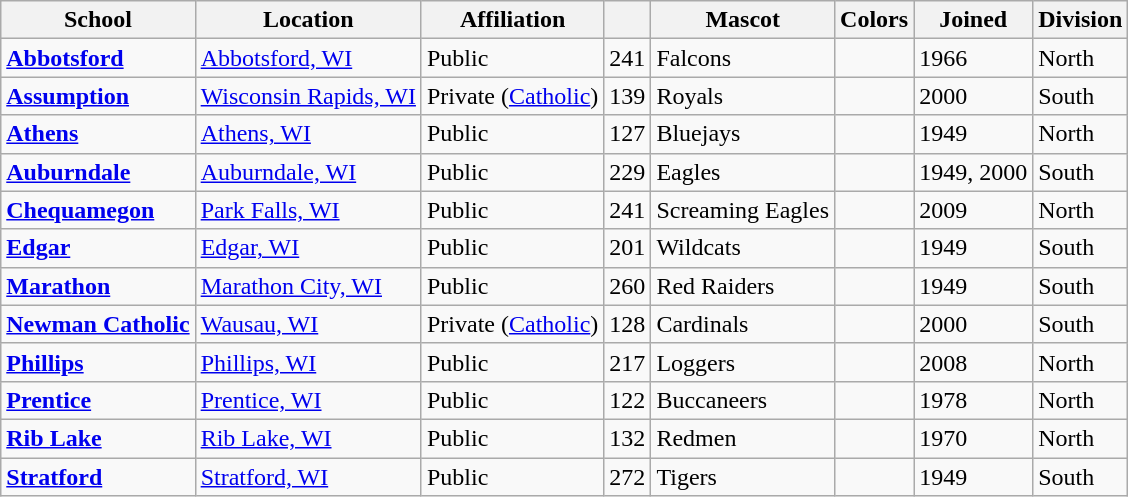<table class="wikitable sortable">
<tr>
<th>School</th>
<th>Location</th>
<th>Affiliation</th>
<th></th>
<th>Mascot</th>
<th>Colors</th>
<th>Joined</th>
<th>Division</th>
</tr>
<tr>
<td><a href='#'><strong>Abbotsford</strong></a></td>
<td><a href='#'>Abbotsford, WI</a></td>
<td>Public</td>
<td>241</td>
<td>Falcons</td>
<td> </td>
<td>1966</td>
<td>North</td>
</tr>
<tr>
<td><a href='#'><strong>Assumption</strong></a></td>
<td><a href='#'>Wisconsin Rapids, WI</a></td>
<td>Private (<a href='#'>Catholic</a>)</td>
<td>139</td>
<td>Royals</td>
<td> </td>
<td>2000</td>
<td>South</td>
</tr>
<tr>
<td><a href='#'><strong>Athens</strong></a></td>
<td><a href='#'>Athens, WI</a></td>
<td>Public</td>
<td>127</td>
<td>Bluejays</td>
<td> </td>
<td>1949</td>
<td>North</td>
</tr>
<tr>
<td><a href='#'><strong>Auburndale</strong></a></td>
<td><a href='#'>Auburndale, WI</a></td>
<td>Public</td>
<td>229</td>
<td>Eagles</td>
<td> </td>
<td>1949, 2000</td>
<td>South</td>
</tr>
<tr>
<td><a href='#'><strong>Chequamegon</strong></a></td>
<td><a href='#'>Park Falls, WI</a></td>
<td>Public</td>
<td>241</td>
<td>Screaming Eagles</td>
<td> </td>
<td>2009</td>
<td>North</td>
</tr>
<tr>
<td><a href='#'><strong>Edgar</strong></a></td>
<td><a href='#'>Edgar, WI</a></td>
<td>Public</td>
<td>201</td>
<td>Wildcats</td>
<td> </td>
<td>1949</td>
<td>South</td>
</tr>
<tr>
<td><a href='#'><strong>Marathon</strong></a></td>
<td><a href='#'>Marathon City, WI</a></td>
<td>Public</td>
<td>260</td>
<td>Red Raiders</td>
<td> </td>
<td>1949</td>
<td>South</td>
</tr>
<tr>
<td><a href='#'><strong>Newman Catholic</strong></a></td>
<td><a href='#'>Wausau, WI</a></td>
<td>Private (<a href='#'>Catholic</a>)</td>
<td>128</td>
<td>Cardinals</td>
<td> </td>
<td>2000</td>
<td>South</td>
</tr>
<tr>
<td><a href='#'><strong>Phillips</strong></a></td>
<td><a href='#'>Phillips, WI</a></td>
<td>Public</td>
<td>217</td>
<td>Loggers</td>
<td> </td>
<td>2008</td>
<td>North</td>
</tr>
<tr>
<td><a href='#'><strong>Prentice</strong></a></td>
<td><a href='#'>Prentice, WI</a></td>
<td>Public</td>
<td>122</td>
<td>Buccaneers</td>
<td> </td>
<td>1978</td>
<td>North</td>
</tr>
<tr>
<td><a href='#'><strong>Rib Lake</strong></a></td>
<td><a href='#'>Rib Lake, WI</a></td>
<td>Public</td>
<td>132</td>
<td>Redmen</td>
<td> </td>
<td>1970</td>
<td>North</td>
</tr>
<tr>
<td><a href='#'><strong>Stratford</strong></a></td>
<td><a href='#'>Stratford, WI</a></td>
<td>Public</td>
<td>272</td>
<td>Tigers</td>
<td> </td>
<td>1949</td>
<td>South</td>
</tr>
</table>
